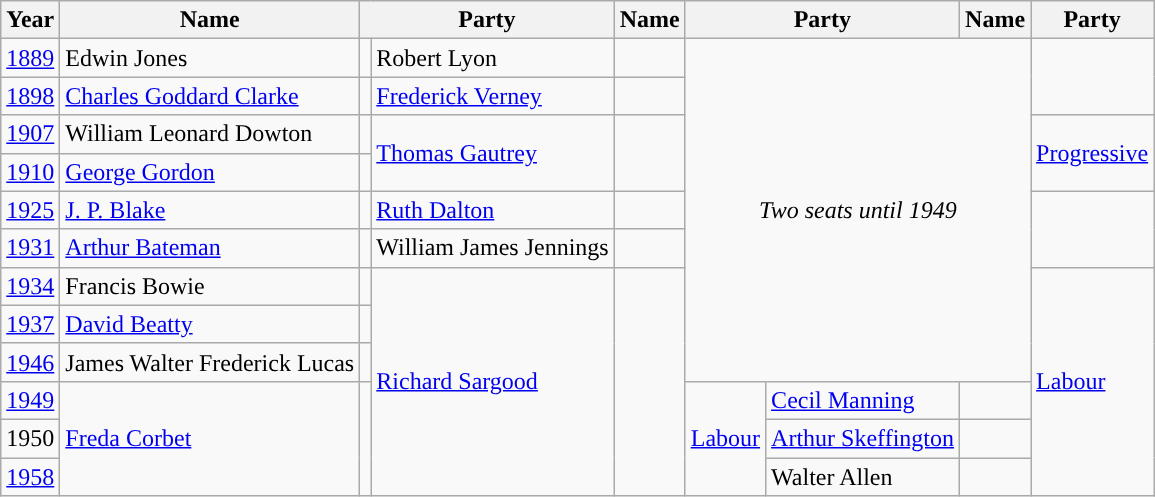<table class="wikitable">
<tr>
<th>Year</th>
<th>Name</th>
<th colspan=2>Party</th>
<th>Name</th>
<th colspan=2>Party</th>
<th>Name</th>
<th colspan=2>Party</th>
</tr>
<tr>
<td><a href='#'>1889</a></td>
<td>Edwin Jones</td>
<td></td>
<td>Robert Lyon</td>
<td></td>
<td rowspan=9 colspan=3 align="center"><em>Two seats until 1949</em></td>
</tr>
<tr>
<td><a href='#'>1898</a></td>
<td><a href='#'>Charles Goddard Clarke</a></td>
<td></td>
<td><a href='#'>Frederick Verney</a></td>
<td></td>
</tr>
<tr>
<td><a href='#'>1907</a></td>
<td>William Leonard Dowton</td>
<td></td>
<td rowspan=2><a href='#'>Thomas Gautrey</a></td>
<td rowspan=2 style="background-color: "></td>
<td rowspan=2><a href='#'>Progressive</a></td>
</tr>
<tr>
<td><a href='#'>1910</a></td>
<td><a href='#'>George Gordon</a></td>
<td></td>
</tr>
<tr>
<td><a href='#'>1925</a></td>
<td><a href='#'>J. P. Blake</a></td>
<td></td>
<td><a href='#'>Ruth Dalton</a></td>
<td></td>
</tr>
<tr>
<td><a href='#'>1931</a></td>
<td><a href='#'>Arthur Bateman</a></td>
<td></td>
<td>William James Jennings</td>
<td></td>
</tr>
<tr>
<td><a href='#'>1934</a></td>
<td>Francis Bowie</td>
<td></td>
<td rowspan=6><a href='#'>Richard Sargood</a></td>
<td rowspan=6 style="background-color: "></td>
<td rowspan=6><a href='#'>Labour</a></td>
</tr>
<tr>
<td><a href='#'>1937</a></td>
<td><a href='#'>David Beatty</a></td>
<td></td>
</tr>
<tr>
<td><a href='#'>1946</a></td>
<td>James Walter Frederick Lucas</td>
<td></td>
</tr>
<tr>
<td><a href='#'>1949</a></td>
<td rowspan=3><a href='#'>Freda Corbet</a></td>
<td rowspan=3 style="background-color: "></td>
<td rowspan=3><a href='#'>Labour</a></td>
<td><a href='#'>Cecil Manning</a></td>
<td></td>
</tr>
<tr>
<td>1950</td>
<td><a href='#'>Arthur Skeffington</a></td>
<td></td>
</tr>
<tr>
<td><a href='#'>1958</a></td>
<td>Walter Allen</td>
<td></td>
</tr>
</table>
